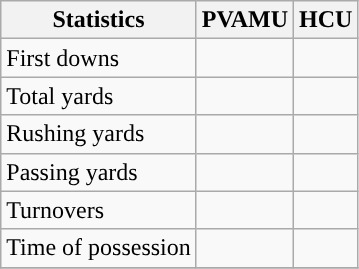<table class="wikitable" style="float: left;">
<tr>
<th>Statistics</th>
<th>PVAMU</th>
<th>HCU</th>
</tr>
<tr>
<td>First downs</td>
<td></td>
<td></td>
</tr>
<tr>
<td>Total yards</td>
<td></td>
<td></td>
</tr>
<tr>
<td>Rushing yards</td>
<td></td>
<td></td>
</tr>
<tr>
<td>Passing yards</td>
<td></td>
<td></td>
</tr>
<tr>
<td>Turnovers</td>
<td></td>
<td></td>
</tr>
<tr>
<td>Time of possession</td>
<td></td>
<td></td>
</tr>
<tr>
</tr>
</table>
